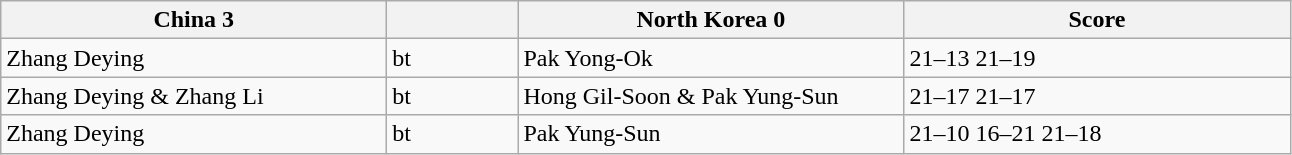<table class="wikitable">
<tr>
<th width=250> China 3</th>
<th width=80></th>
<th width=250> North Korea 0</th>
<th width=250>Score</th>
</tr>
<tr>
<td>Zhang Deying</td>
<td>bt</td>
<td>Pak Yong-Ok</td>
<td>21–13 21–19</td>
</tr>
<tr>
<td>Zhang Deying & Zhang Li</td>
<td>bt</td>
<td>Hong Gil-Soon & Pak Yung-Sun</td>
<td>21–17 21–17</td>
</tr>
<tr>
<td>Zhang Deying</td>
<td>bt</td>
<td>Pak Yung-Sun</td>
<td>21–10 16–21 21–18</td>
</tr>
</table>
